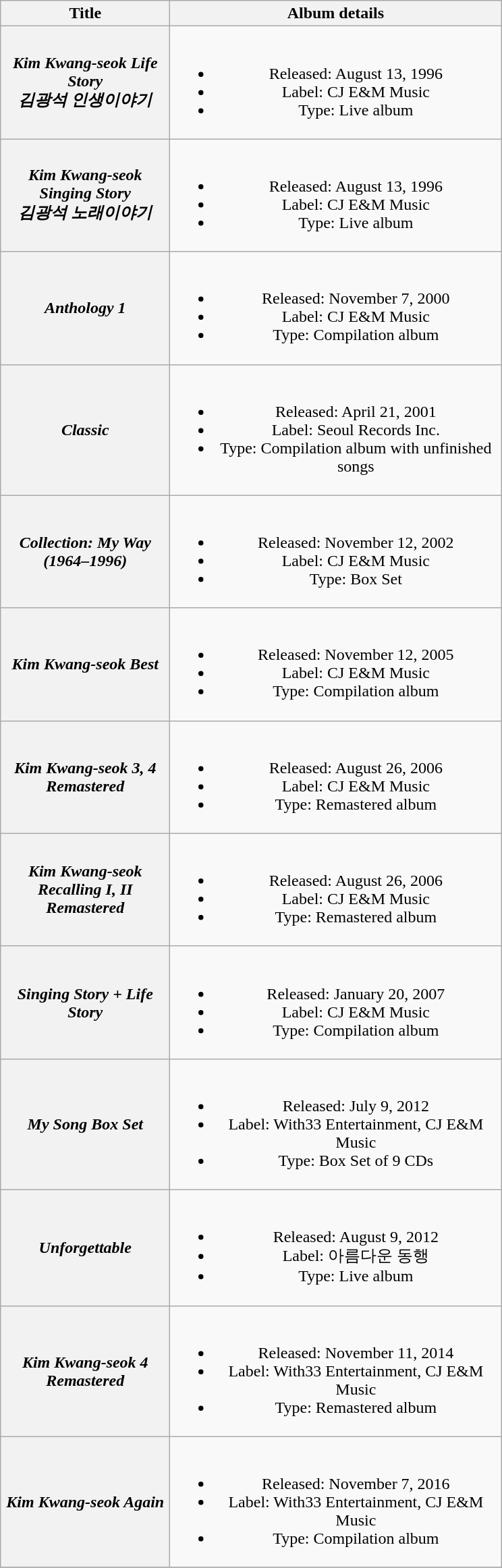<table class="wikitable plainrowheaders" style="text-align:center;">
<tr>
<th rowspan="1" scope="col" style="width:10em;">Title</th>
<th rowspan="1" scope="col" style="width:20em;">Album details</th>
</tr>
<tr>
<th scope="row"><em>Kim Kwang-seok Life Story</em><br><em>김광석 인생이야기</em></th>
<td><br><ul><li>Released: August 13, 1996</li><li>Label: CJ E&M Music</li><li>Type: Live album</li></ul></td>
</tr>
<tr>
<th scope="row"><em>Kim Kwang-seok Singing Story</em><br><em>김광석 노래이야기</em></th>
<td><br><ul><li>Released: August 13, 1996</li><li>Label: CJ E&M Music</li><li>Type: Live album</li></ul></td>
</tr>
<tr>
<th scope="row"><em>Anthology 1</em></th>
<td><br><ul><li>Released: November 7, 2000</li><li>Label:  CJ E&M Music</li><li>Type: Compilation album</li></ul></td>
</tr>
<tr>
<th scope="row"><em>Classic</em></th>
<td><br><ul><li>Released: April 21, 2001</li><li>Label: Seoul Records Inc.</li><li>Type: Compilation album with unfinished songs</li></ul></td>
</tr>
<tr>
<th scope="row"><em>Collection: My Way (1964–1996)</em></th>
<td><br><ul><li>Released: November 12, 2002</li><li>Label: CJ E&M Music</li><li>Type: Box Set</li></ul></td>
</tr>
<tr>
<th scope="row"><em>Kim Kwang-seok Best</em></th>
<td><br><ul><li>Released: November 12, 2005</li><li>Label: CJ E&M Music</li><li>Type: Compilation album</li></ul></td>
</tr>
<tr>
<th scope="row"><em>Kim Kwang-seok 3, 4 Remastered</em></th>
<td><br><ul><li>Released: August 26, 2006</li><li>Label: CJ E&M Music</li><li>Type: Remastered album</li></ul></td>
</tr>
<tr>
<th scope="row"><em>Kim Kwang-seok Recalling I, II Remastered</em></th>
<td><br><ul><li>Released: August 26, 2006</li><li>Label: CJ E&M Music</li><li>Type: Remastered album</li></ul></td>
</tr>
<tr>
<th scope="row"><em>Singing Story + Life Story</em></th>
<td><br><ul><li>Released: January 20, 2007</li><li>Label: CJ E&M Music</li><li>Type: Compilation album</li></ul></td>
</tr>
<tr>
<th scope="row"><em>My Song Box Set</em></th>
<td><br><ul><li>Released: July 9, 2012</li><li>Label: With33 Entertainment, CJ E&M Music</li><li>Type: Box Set of 9 CDs</li></ul></td>
</tr>
<tr>
<th scope="row"><em>Unforgettable</em></th>
<td><br><ul><li>Released: August 9, 2012</li><li>Label: 아름다운 동행</li><li>Type: Live album</li></ul></td>
</tr>
<tr>
<th scope="row"><em>Kim Kwang-seok 4 Remastered</em></th>
<td><br><ul><li>Released: November 11, 2014</li><li>Label: With33 Entertainment, CJ E&M Music</li><li>Type: Remastered album</li></ul></td>
</tr>
<tr>
<th scope="row"><em>Kim Kwang-seok Again</em></th>
<td><br><ul><li>Released: November 7, 2016</li><li>Label: With33 Entertainment, CJ E&M Music</li><li>Type: Compilation album</li></ul></td>
</tr>
<tr>
</tr>
</table>
